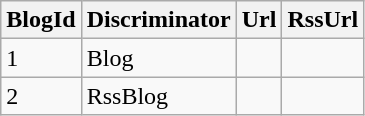<table class="wikitable">
<tr>
<th>BlogId</th>
<th>Discriminator</th>
<th>Url</th>
<th>RssUrl</th>
</tr>
<tr>
<td>1</td>
<td>Blog</td>
<td></td>
<td></td>
</tr>
<tr>
<td>2</td>
<td>RssBlog</td>
<td></td>
<td></td>
</tr>
</table>
